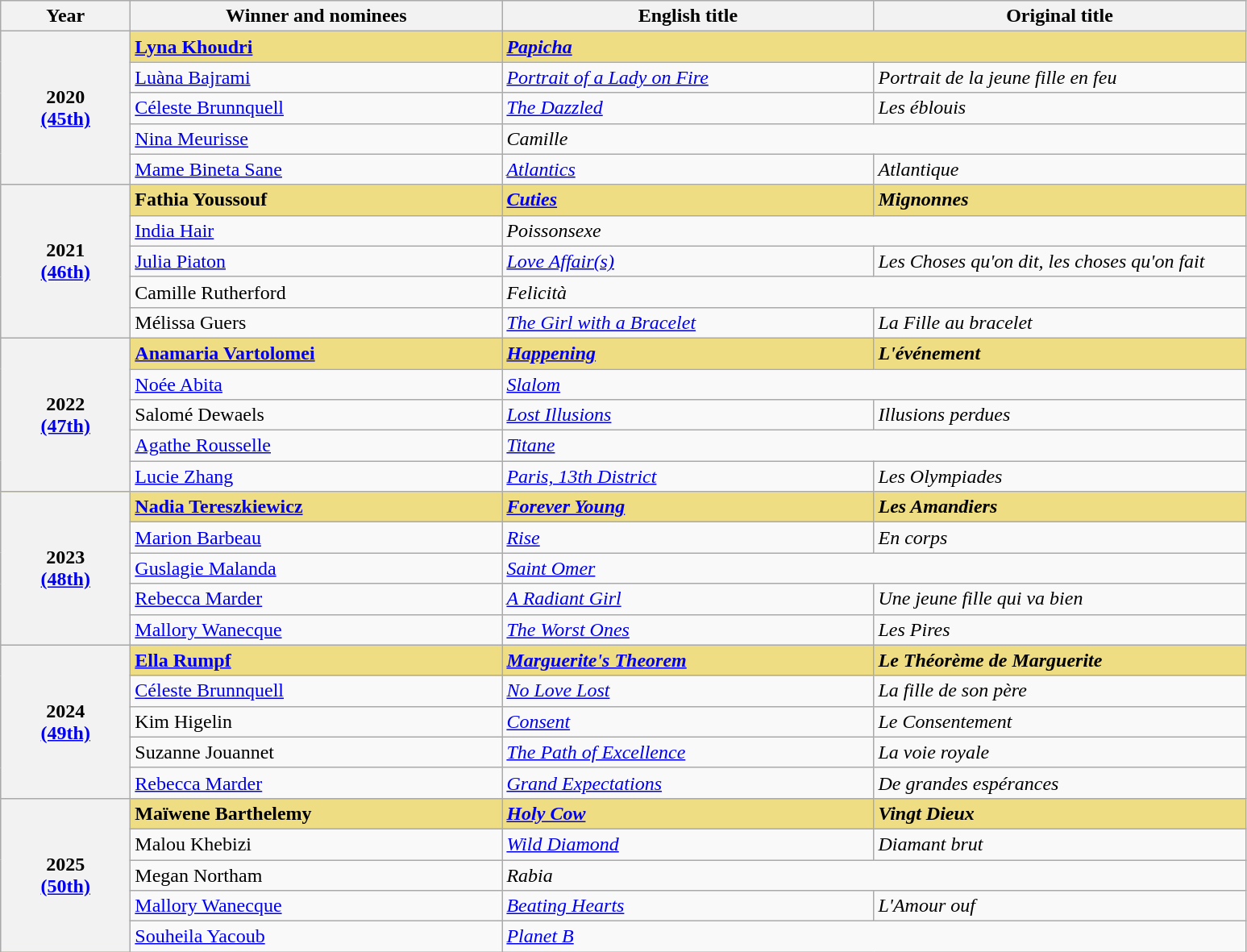<table class="wikitable">
<tr>
<th width="100">Year</th>
<th width="300">Winner and nominees</th>
<th width="300">English title</th>
<th width="300">Original title</th>
</tr>
<tr style="background:#eedd82;">
<th rowspan="5">2020<br><a href='#'>(45th)</a></th>
<td><strong><a href='#'>Lyna Khoudri</a></strong></td>
<td colspan="2"><strong><em><a href='#'>Papicha</a></em></strong></td>
</tr>
<tr>
<td><a href='#'>Luàna Bajrami</a></td>
<td><em><a href='#'>Portrait of a Lady on Fire</a></em></td>
<td><em>Portrait de la jeune fille en feu</em></td>
</tr>
<tr>
<td><a href='#'>Céleste Brunnquell</a></td>
<td><em><a href='#'>The Dazzled</a></em></td>
<td><em>Les éblouis</em></td>
</tr>
<tr>
<td><a href='#'>Nina Meurisse</a></td>
<td colspan="2"><em>Camille</em></td>
</tr>
<tr>
<td><a href='#'>Mame Bineta Sane</a></td>
<td><em><a href='#'>Atlantics</a></em></td>
<td><em>Atlantique</em></td>
</tr>
<tr style="background:#eedd82;">
<th rowspan="5">2021<br><a href='#'>(46th)</a><br></th>
<td><strong>Fathia Youssouf</strong></td>
<td><strong><em><a href='#'>Cuties</a></em></strong></td>
<td><strong><em>Mignonnes</em></strong></td>
</tr>
<tr>
<td><a href='#'>India Hair</a></td>
<td colspan="2"><em>Poissonsexe</em></td>
</tr>
<tr>
<td><a href='#'>Julia Piaton</a></td>
<td><em><a href='#'>Love Affair(s)</a></em></td>
<td><em>Les Choses qu'on dit, les choses qu'on fait</em></td>
</tr>
<tr>
<td>Camille Rutherford</td>
<td colspan="2"><em>Felicità</em></td>
</tr>
<tr>
<td>Mélissa Guers</td>
<td><em><a href='#'>The Girl with a Bracelet</a></em></td>
<td><em>La Fille au bracelet</em></td>
</tr>
<tr style="background:#eedd82;">
<th rowspan="5">2022<br><a href='#'>(47th)</a></th>
<td><strong><a href='#'>Anamaria Vartolomei</a></strong></td>
<td><em><a href='#'><strong>Happening</strong></a></em></td>
<td><strong><em>L'événement</em></strong></td>
</tr>
<tr>
<td><a href='#'>Noée Abita</a></td>
<td colspan="2"><em><a href='#'>Slalom</a></em></td>
</tr>
<tr>
<td>Salomé Dewaels</td>
<td><em><a href='#'>Lost Illusions</a></em></td>
<td><em>Illusions perdues</em></td>
</tr>
<tr>
<td><a href='#'>Agathe Rousselle</a></td>
<td colspan="2"><em><a href='#'>Titane</a></em></td>
</tr>
<tr>
<td><a href='#'>Lucie Zhang</a></td>
<td><em><a href='#'>Paris, 13th District</a></em></td>
<td><em>Les Olympiades</em></td>
</tr>
<tr style="background:#eedd82;">
<th rowspan="5">2023<br><a href='#'>(48th)</a></th>
<td><strong><a href='#'>Nadia Tereszkiewicz</a></strong></td>
<td><em><a href='#'><strong>Forever Young</strong></a></em></td>
<td><strong><em>Les Amandiers</em></strong></td>
</tr>
<tr>
<td><a href='#'>Marion Barbeau</a></td>
<td><em><a href='#'>Rise</a></em></td>
<td><em>En corps</em></td>
</tr>
<tr>
<td><a href='#'>Guslagie Malanda</a></td>
<td colspan="2"><em><a href='#'>Saint Omer</a></em></td>
</tr>
<tr>
<td><a href='#'>Rebecca Marder</a></td>
<td><em><a href='#'>A Radiant Girl</a></em></td>
<td><em>Une jeune fille qui va bien</em></td>
</tr>
<tr>
<td><a href='#'>Mallory Wanecque</a></td>
<td><em><a href='#'>The Worst Ones</a></em></td>
<td><em>Les Pires</em></td>
</tr>
<tr style="background:#eedd82;">
<th rowspan="5">2024<br><a href='#'>(49th)</a></th>
<td><strong><a href='#'>Ella Rumpf</a></strong></td>
<td><strong><em><a href='#'>Marguerite's Theorem</a></em></strong></td>
<td><strong><em>Le Théorème de Marguerite</em></strong></td>
</tr>
<tr>
<td><a href='#'>Céleste Brunnquell</a></td>
<td><em><a href='#'>No Love Lost</a></em></td>
<td><em>La fille de son père</em></td>
</tr>
<tr>
<td>Kim Higelin</td>
<td><em><a href='#'>Consent</a></em></td>
<td><em>Le Consentement</em></td>
</tr>
<tr>
<td>Suzanne Jouannet</td>
<td><em><a href='#'>The Path of Excellence</a></em></td>
<td><em>La voie royale</em></td>
</tr>
<tr>
<td><a href='#'>Rebecca Marder</a></td>
<td><em><a href='#'>Grand Expectations</a></em></td>
<td><em>De grandes espérances</em></td>
</tr>
<tr style="background:#eedd82;">
<th rowspan="5">2025<br><a href='#'>(50th)</a></th>
<td><strong>Maïwene Barthelemy</strong></td>
<td><em><a href='#'><strong>Holy Cow</strong></a></em></td>
<td><strong><em>Vingt Dieux</em></strong></td>
</tr>
<tr>
<td>Malou Khebizi</td>
<td><em><a href='#'>Wild Diamond</a></em></td>
<td><em>Diamant brut</em></td>
</tr>
<tr>
<td>Megan Northam</td>
<td colspan="2"><em>Rabia</em></td>
</tr>
<tr>
<td><a href='#'>Mallory Wanecque</a></td>
<td><em><a href='#'>Beating Hearts</a></em></td>
<td><em>L'Amour ouf</em></td>
</tr>
<tr>
<td><a href='#'>Souheila Yacoub</a></td>
<td colspan="2"><em><a href='#'>Planet B</a></em></td>
</tr>
</table>
